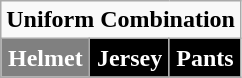<table class="wikitable" style="display: inline-table;">
<tr>
<td align="center" Colspan="3"><strong>Uniform Combination</strong></td>
</tr>
<tr align="center">
<td style="background:#808080; color:white"><strong>Helmet</strong></td>
<td style="background:#000000; color:white"><strong>Jersey</strong></td>
<td style="background:#000000; color:white"><strong>Pants</strong></td>
</tr>
</table>
